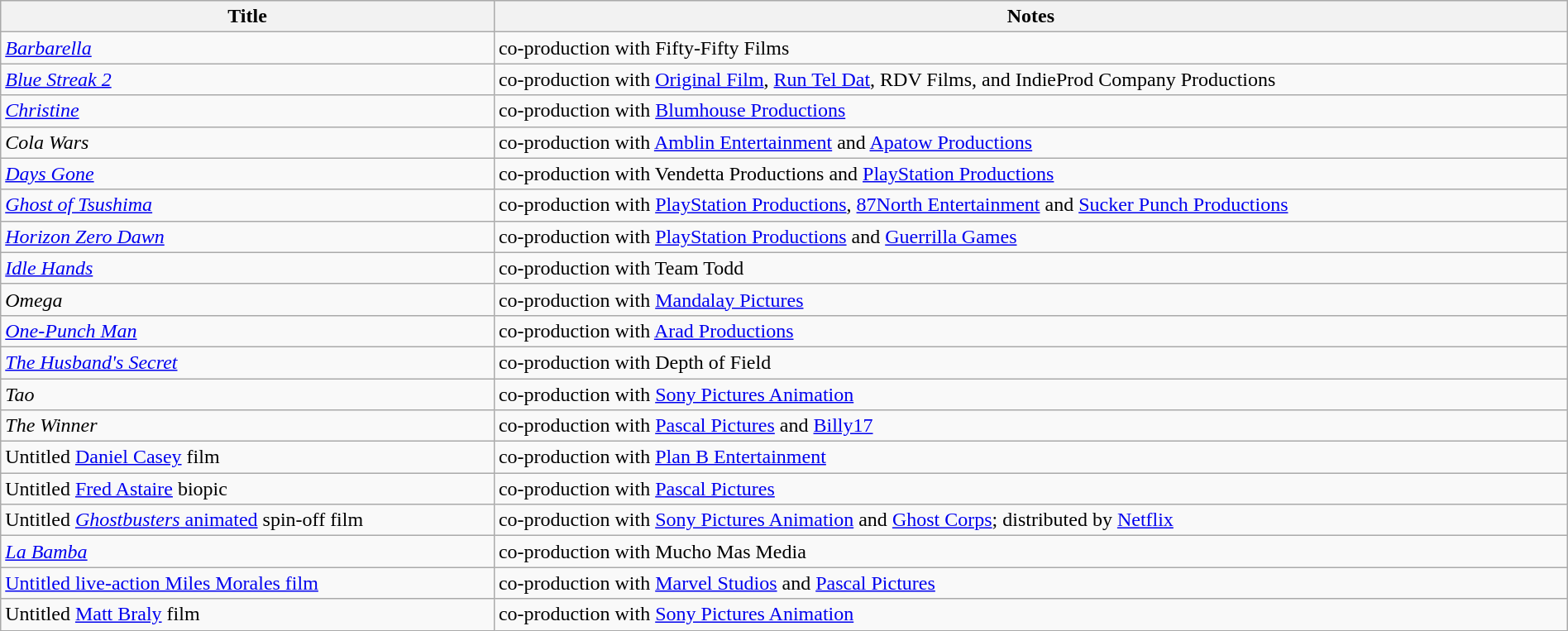<table class="wikitable sortable" style="width:100%;">
<tr>
<th>Title</th>
<th>Notes</th>
</tr>
<tr>
<td><em><a href='#'>Barbarella</a></em></td>
<td>co-production with Fifty-Fifty Films</td>
</tr>
<tr>
<td><em><a href='#'>Blue Streak 2</a></em></td>
<td>co-production with <a href='#'>Original Film</a>, <a href='#'>Run Tel Dat</a>, RDV Films, and IndieProd Company Productions</td>
</tr>
<tr>
<td><em><a href='#'>Christine</a></em></td>
<td>co-production with <a href='#'>Blumhouse Productions</a></td>
</tr>
<tr>
<td><em>Cola Wars</em></td>
<td>co-production with <a href='#'>Amblin Entertainment</a> and <a href='#'>Apatow Productions</a></td>
</tr>
<tr>
<td><em><a href='#'>Days Gone</a></em></td>
<td>co-production with Vendetta Productions and <a href='#'>PlayStation Productions</a></td>
</tr>
<tr>
<td><em><a href='#'>Ghost of Tsushima</a></em></td>
<td>co-production with <a href='#'>PlayStation Productions</a>, <a href='#'>87North Entertainment</a> and <a href='#'>Sucker Punch Productions</a></td>
</tr>
<tr>
<td><em><a href='#'>Horizon Zero Dawn</a></em></td>
<td>co-production with <a href='#'>PlayStation Productions</a> and <a href='#'>Guerrilla Games</a></td>
</tr>
<tr>
<td><em><a href='#'>Idle Hands</a></em></td>
<td>co-production with Team Todd</td>
</tr>
<tr>
<td><em>Omega</em></td>
<td>co-production with <a href='#'>Mandalay Pictures</a></td>
</tr>
<tr>
<td><em><a href='#'>One-Punch Man</a></em></td>
<td>co-production with <a href='#'>Arad Productions</a></td>
</tr>
<tr>
<td><em><a href='#'>The Husband's Secret</a></em></td>
<td>co-production with Depth of Field</td>
</tr>
<tr>
<td><em>Tao</em></td>
<td>co-production with <a href='#'>Sony Pictures Animation</a></td>
</tr>
<tr>
<td><em>The Winner</em></td>
<td>co-production with <a href='#'>Pascal Pictures</a> and <a href='#'>Billy17</a></td>
</tr>
<tr>
<td>Untitled <a href='#'>Daniel Casey</a> film</td>
<td>co-production with <a href='#'>Plan B Entertainment</a></td>
</tr>
<tr>
<td>Untitled <a href='#'>Fred Astaire</a> biopic</td>
<td>co-production with <a href='#'>Pascal Pictures</a></td>
</tr>
<tr>
<td>Untitled <a href='#'><em>Ghostbusters</em> animated</a> spin-off film</td>
<td>co-production with <a href='#'>Sony Pictures Animation</a> and <a href='#'>Ghost Corps</a>; distributed by <a href='#'>Netflix</a></td>
</tr>
<tr>
<td><em><a href='#'>La Bamba</a></em></td>
<td>co-production with Mucho Mas Media</td>
</tr>
<tr>
<td><a href='#'>Untitled live-action Miles Morales film</a></td>
<td>co-production with <a href='#'>Marvel Studios</a> and <a href='#'>Pascal Pictures</a></td>
</tr>
<tr>
<td>Untitled <a href='#'>Matt Braly</a> film</td>
<td>co-production with <a href='#'>Sony Pictures Animation</a></td>
</tr>
</table>
